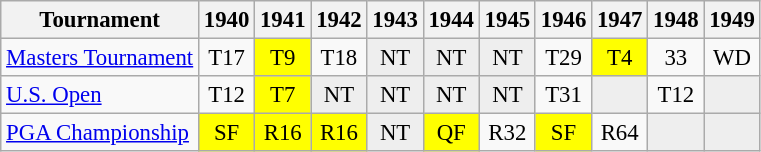<table class="wikitable" style="font-size:95%;text-align:center;">
<tr>
<th>Tournament</th>
<th>1940</th>
<th>1941</th>
<th>1942</th>
<th>1943</th>
<th>1944</th>
<th>1945</th>
<th>1946</th>
<th>1947</th>
<th>1948</th>
<th>1949</th>
</tr>
<tr>
<td align=left><a href='#'>Masters Tournament</a></td>
<td>T17</td>
<td style="background:yellow;">T9</td>
<td>T18</td>
<td style="background:#eeeeee;">NT</td>
<td style="background:#eeeeee;">NT</td>
<td style="background:#eeeeee;">NT</td>
<td>T29</td>
<td style="background:yellow;">T4</td>
<td>33</td>
<td>WD</td>
</tr>
<tr>
<td align=left><a href='#'>U.S. Open</a></td>
<td>T12</td>
<td style="background:yellow;">T7</td>
<td style="background:#eeeeee;">NT</td>
<td style="background:#eeeeee;">NT</td>
<td style="background:#eeeeee;">NT</td>
<td style="background:#eeeeee;">NT</td>
<td>T31</td>
<td style="background:#eeeeee;"></td>
<td>T12</td>
<td style="background:#eeeeee;"></td>
</tr>
<tr>
<td align=left><a href='#'>PGA Championship</a></td>
<td style="background:yellow;">SF</td>
<td style="background:yellow;">R16</td>
<td style="background:yellow;">R16</td>
<td style="background:#eeeeee;">NT</td>
<td style="background:yellow;">QF</td>
<td>R32</td>
<td style="background:yellow;">SF</td>
<td>R64</td>
<td style="background:#eeeeee;"></td>
<td style="background:#eeeeee;"></td>
</tr>
</table>
